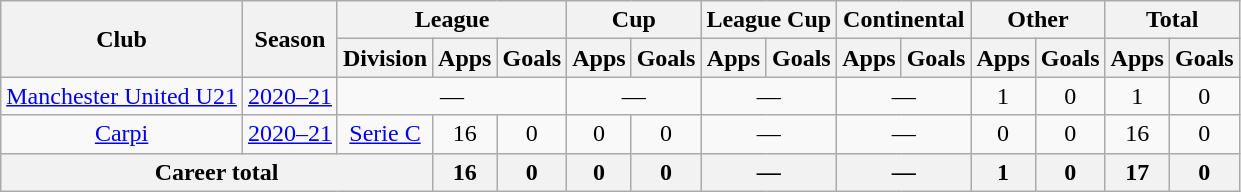<table class="wikitable" style="text-align:center">
<tr>
<th rowspan="2">Club</th>
<th rowspan="2">Season</th>
<th colspan="3">League</th>
<th colspan="2">Cup</th>
<th colspan="2">League Cup</th>
<th colspan="2">Continental</th>
<th colspan="2">Other</th>
<th colspan="2">Total</th>
</tr>
<tr>
<th>Division</th>
<th>Apps</th>
<th>Goals</th>
<th>Apps</th>
<th>Goals</th>
<th>Apps</th>
<th>Goals</th>
<th>Apps</th>
<th>Goals</th>
<th>Apps</th>
<th>Goals</th>
<th>Apps</th>
<th>Goals</th>
</tr>
<tr>
<td rowspan=1><a href='#'>Manchester United U21</a></td>
<td><a href='#'>2020–21</a></td>
<td colspan=3>—</td>
<td colspan=2>—</td>
<td colspan=2>—</td>
<td colspan=2>—</td>
<td>1</td>
<td>0</td>
<td>1</td>
<td>0</td>
</tr>
<tr>
<td rowspan="1"><a href='#'>Carpi</a></td>
<td><a href='#'>2020–21</a></td>
<td rowspan="1"><a href='#'>Serie C</a></td>
<td>16</td>
<td>0</td>
<td>0</td>
<td>0</td>
<td colspan="2">—</td>
<td colspan="2">—</td>
<td>0</td>
<td>0</td>
<td>16</td>
<td>0</td>
</tr>
<tr>
<th colspan="3">Career total</th>
<th>16</th>
<th>0</th>
<th>0</th>
<th>0</th>
<th colspan="2">—</th>
<th colspan="2">—</th>
<th>1</th>
<th>0</th>
<th>17</th>
<th>0</th>
</tr>
</table>
